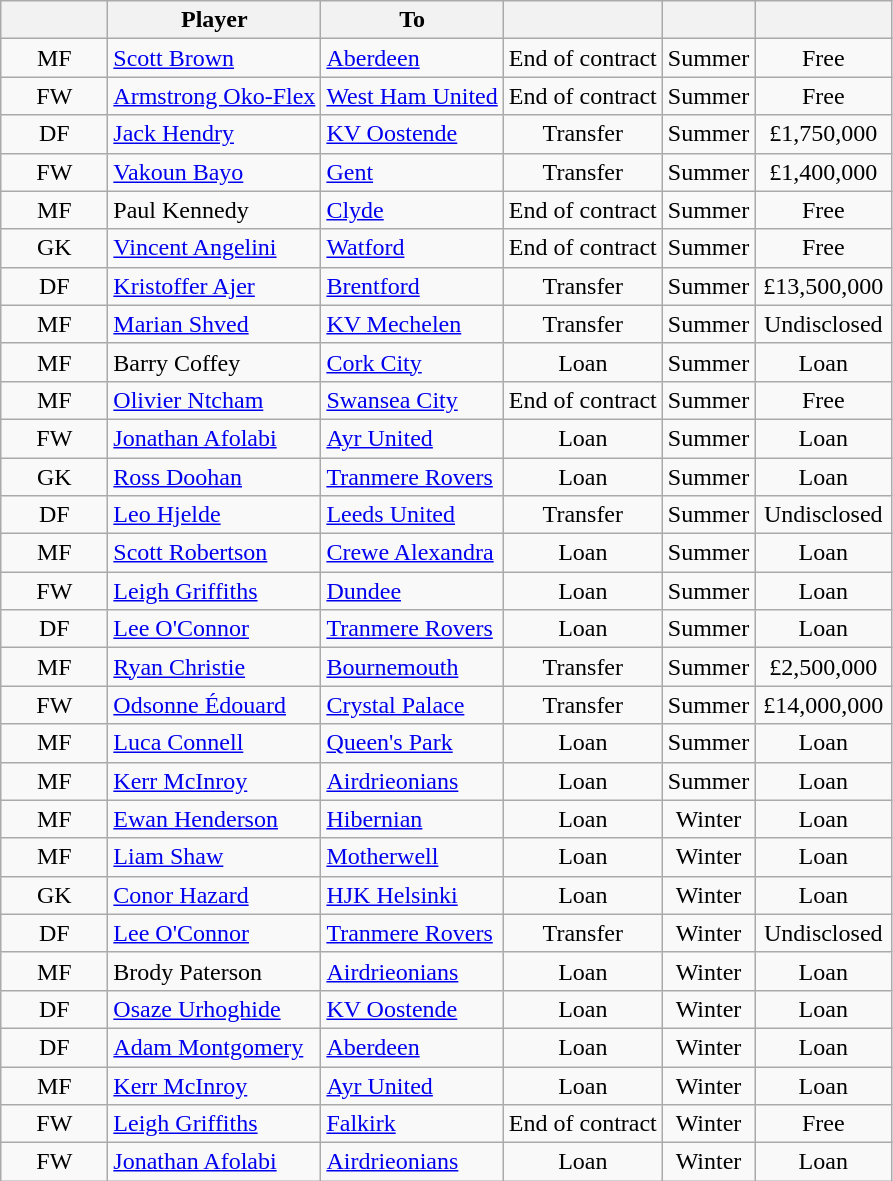<table class="wikitable sortable" style="text-align:center;">
<tr>
<th style="width:64px;"></th>
<th>Player</th>
<th>To</th>
<th></th>
<th></th>
<th style="width:84px;"></th>
</tr>
<tr>
<td>MF</td>
<td align="left"> <a href='#'>Scott Brown</a></td>
<td style="text-align:left"> <a href='#'>Aberdeen</a></td>
<td>End of contract</td>
<td>Summer</td>
<td>Free</td>
</tr>
<tr>
<td>FW</td>
<td align="left"> <a href='#'>Armstrong Oko-Flex</a></td>
<td style="text-align:left"> <a href='#'>West Ham United</a></td>
<td>End of contract</td>
<td>Summer</td>
<td>Free</td>
</tr>
<tr>
<td>DF</td>
<td align="left"> <a href='#'>Jack Hendry</a></td>
<td style="text-align:left"> <a href='#'>KV Oostende</a></td>
<td>Transfer</td>
<td>Summer</td>
<td>£1,750,000</td>
</tr>
<tr>
<td>FW</td>
<td align="left"> <a href='#'>Vakoun Bayo</a></td>
<td style="text-align:left"> <a href='#'>Gent</a></td>
<td>Transfer</td>
<td>Summer</td>
<td>£1,400,000</td>
</tr>
<tr>
<td>MF</td>
<td align="left"> Paul Kennedy</td>
<td style="text-align:left"> <a href='#'>Clyde</a></td>
<td>End of contract</td>
<td>Summer</td>
<td>Free</td>
</tr>
<tr>
<td>GK</td>
<td align="left"> <a href='#'>Vincent Angelini</a></td>
<td style="text-align:left"> <a href='#'>Watford</a></td>
<td>End of contract</td>
<td>Summer</td>
<td>Free</td>
</tr>
<tr>
<td>DF</td>
<td align="left"> <a href='#'>Kristoffer Ajer</a></td>
<td style="text-align:left"> <a href='#'>Brentford</a></td>
<td>Transfer</td>
<td>Summer</td>
<td>£13,500,000</td>
</tr>
<tr>
<td>MF</td>
<td align="left"> <a href='#'>Marian Shved</a></td>
<td style="text-align:left"> <a href='#'>KV Mechelen</a></td>
<td>Transfer</td>
<td>Summer</td>
<td>Undisclosed</td>
</tr>
<tr>
<td>MF</td>
<td align="left"> Barry Coffey</td>
<td style="text-align:left"> <a href='#'>Cork City</a></td>
<td>Loan</td>
<td>Summer</td>
<td>Loan</td>
</tr>
<tr>
<td>MF</td>
<td align="left"> <a href='#'>Olivier Ntcham</a></td>
<td style="text-align:left"> <a href='#'>Swansea City</a></td>
<td>End of contract</td>
<td>Summer</td>
<td>Free</td>
</tr>
<tr>
<td>FW</td>
<td align="left"> <a href='#'>Jonathan Afolabi</a></td>
<td style="text-align:left"> <a href='#'>Ayr United</a></td>
<td>Loan</td>
<td>Summer</td>
<td>Loan</td>
</tr>
<tr>
<td>GK</td>
<td align="left"> <a href='#'>Ross Doohan</a></td>
<td style="text-align:left"> <a href='#'>Tranmere Rovers</a></td>
<td>Loan</td>
<td>Summer</td>
<td>Loan</td>
</tr>
<tr>
<td>DF</td>
<td align="left"> <a href='#'>Leo Hjelde</a></td>
<td style="text-align:left"> <a href='#'>Leeds United</a></td>
<td>Transfer</td>
<td>Summer</td>
<td>Undisclosed</td>
</tr>
<tr>
<td>MF</td>
<td align="left"> <a href='#'>Scott Robertson</a></td>
<td style="text-align:left"> <a href='#'>Crewe Alexandra</a></td>
<td>Loan</td>
<td>Summer</td>
<td>Loan</td>
</tr>
<tr>
<td>FW</td>
<td align="left"> <a href='#'>Leigh Griffiths</a></td>
<td style="text-align:left"> <a href='#'>Dundee</a></td>
<td>Loan</td>
<td>Summer</td>
<td>Loan</td>
</tr>
<tr>
<td>DF</td>
<td align="left"> <a href='#'>Lee O'Connor</a></td>
<td style="text-align:left"> <a href='#'>Tranmere Rovers</a></td>
<td>Loan</td>
<td>Summer</td>
<td>Loan</td>
</tr>
<tr>
<td>MF</td>
<td align="left"> <a href='#'>Ryan Christie</a></td>
<td style="text-align:left"> <a href='#'>Bournemouth</a></td>
<td>Transfer</td>
<td>Summer</td>
<td>£2,500,000</td>
</tr>
<tr>
<td>FW</td>
<td align="left"> <a href='#'>Odsonne Édouard</a></td>
<td style="text-align:left"> <a href='#'>Crystal Palace</a></td>
<td>Transfer</td>
<td>Summer</td>
<td>£14,000,000</td>
</tr>
<tr>
<td>MF</td>
<td align="left"> <a href='#'>Luca Connell</a></td>
<td style="text-align:left"> <a href='#'>Queen's Park</a></td>
<td>Loan</td>
<td>Summer</td>
<td>Loan</td>
</tr>
<tr>
<td>MF</td>
<td align="left"> <a href='#'>Kerr McInroy</a></td>
<td style="text-align:left"> <a href='#'>Airdrieonians</a></td>
<td>Loan</td>
<td>Summer</td>
<td>Loan</td>
</tr>
<tr>
<td>MF</td>
<td align="left"> <a href='#'>Ewan Henderson</a></td>
<td style="text-align:left"> <a href='#'>Hibernian</a></td>
<td>Loan</td>
<td>Winter</td>
<td>Loan</td>
</tr>
<tr>
<td>MF</td>
<td align="left"> <a href='#'>Liam Shaw</a></td>
<td style="text-align:left"> <a href='#'>Motherwell</a></td>
<td>Loan</td>
<td>Winter</td>
<td>Loan</td>
</tr>
<tr>
<td>GK</td>
<td align="left"> <a href='#'>Conor Hazard</a></td>
<td style="text-align:left"> <a href='#'>HJK Helsinki</a></td>
<td>Loan</td>
<td>Winter</td>
<td>Loan</td>
</tr>
<tr>
<td>DF</td>
<td align="left"> <a href='#'>Lee O'Connor</a></td>
<td style="text-align:left"> <a href='#'>Tranmere Rovers</a></td>
<td>Transfer</td>
<td>Winter</td>
<td>Undisclosed</td>
</tr>
<tr>
<td>MF</td>
<td align="left"> Brody Paterson</td>
<td style="text-align:left"> <a href='#'>Airdrieonians</a></td>
<td>Loan</td>
<td>Winter</td>
<td>Loan</td>
</tr>
<tr>
<td>DF</td>
<td align="left"> <a href='#'>Osaze Urhoghide</a></td>
<td style="text-align:left"> <a href='#'>KV Oostende</a></td>
<td>Loan</td>
<td>Winter</td>
<td>Loan</td>
</tr>
<tr>
<td>DF</td>
<td align="left"> <a href='#'>Adam Montgomery</a></td>
<td style="text-align:left"> <a href='#'>Aberdeen</a></td>
<td>Loan</td>
<td>Winter</td>
<td>Loan</td>
</tr>
<tr>
<td>MF</td>
<td align="left"> <a href='#'>Kerr McInroy</a></td>
<td style="text-align:left"> <a href='#'>Ayr United</a></td>
<td>Loan</td>
<td>Winter</td>
<td>Loan</td>
</tr>
<tr>
<td>FW</td>
<td align="left"> <a href='#'>Leigh Griffiths</a></td>
<td style="text-align:left"> <a href='#'>Falkirk</a></td>
<td>End of contract</td>
<td>Winter</td>
<td>Free</td>
</tr>
<tr>
<td>FW</td>
<td align="left"> <a href='#'>Jonathan Afolabi</a></td>
<td style="text-align:left"> <a href='#'>Airdrieonians</a></td>
<td>Loan</td>
<td>Winter</td>
<td>Loan</td>
</tr>
</table>
